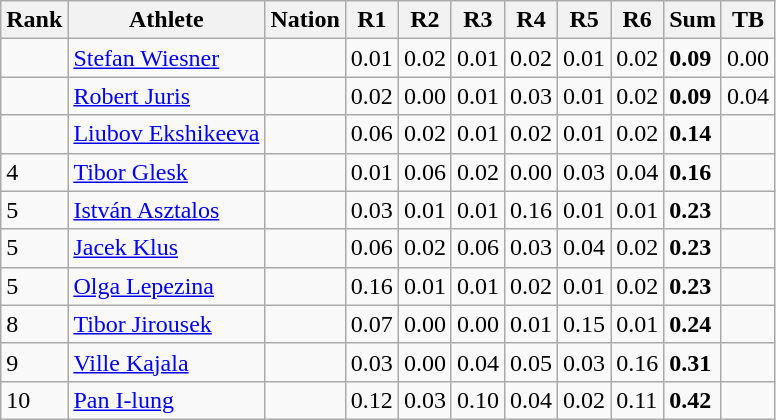<table class="wikitable sortable" style="text-align:left">
<tr>
<th scope=col>Rank</th>
<th scope=col>Athlete</th>
<th scope=col>Nation</th>
<th scope=col>R1</th>
<th scope=col>R2</th>
<th scope=col>R3</th>
<th>R4</th>
<th>R5</th>
<th>R6</th>
<th>Sum</th>
<th>TB</th>
</tr>
<tr>
<td></td>
<td align=left><a href='#'>Stefan Wiesner</a></td>
<td></td>
<td>0.01</td>
<td>0.02</td>
<td>0.01</td>
<td>0.02</td>
<td>0.01</td>
<td>0.02</td>
<td><strong>0.09</strong></td>
<td>0.00</td>
</tr>
<tr>
<td></td>
<td align=left><a href='#'>Robert Juris</a></td>
<td></td>
<td>0.02</td>
<td>0.00</td>
<td>0.01</td>
<td>0.03</td>
<td>0.01</td>
<td>0.02</td>
<td><strong>0.09</strong></td>
<td>0.04</td>
</tr>
<tr>
<td></td>
<td align=left><a href='#'>Liubov Ekshikeeva</a></td>
<td></td>
<td>0.06</td>
<td>0.02</td>
<td>0.01</td>
<td>0.02</td>
<td>0.01</td>
<td>0.02</td>
<td><strong>0.14</strong></td>
<td></td>
</tr>
<tr>
<td>4</td>
<td align=left><a href='#'>Tibor Glesk</a></td>
<td></td>
<td>0.01</td>
<td>0.06</td>
<td>0.02</td>
<td>0.00</td>
<td>0.03</td>
<td>0.04</td>
<td><strong>0.16</strong></td>
<td></td>
</tr>
<tr>
<td>5</td>
<td align=left><a href='#'>István Asztalos</a></td>
<td></td>
<td>0.03</td>
<td>0.01</td>
<td>0.01</td>
<td>0.16</td>
<td>0.01</td>
<td>0.01</td>
<td><strong>0.23</strong></td>
<td></td>
</tr>
<tr>
<td>5</td>
<td align=left><a href='#'>Jacek Klus</a></td>
<td></td>
<td>0.06</td>
<td>0.02</td>
<td>0.06</td>
<td>0.03</td>
<td>0.04</td>
<td>0.02</td>
<td><strong>0.23</strong></td>
<td></td>
</tr>
<tr>
<td>5</td>
<td align=left><a href='#'>Olga Lepezina</a></td>
<td></td>
<td>0.16</td>
<td>0.01</td>
<td>0.01</td>
<td>0.02</td>
<td>0.01</td>
<td>0.02</td>
<td><strong>0.23</strong></td>
<td></td>
</tr>
<tr>
<td>8</td>
<td align=left><a href='#'>Tibor Jirousek</a></td>
<td></td>
<td>0.07</td>
<td>0.00</td>
<td>0.00</td>
<td>0.01</td>
<td>0.15</td>
<td>0.01</td>
<td><strong>0.24</strong></td>
<td></td>
</tr>
<tr>
<td>9</td>
<td align=left><a href='#'>Ville Kajala</a></td>
<td></td>
<td>0.03</td>
<td>0.00</td>
<td>0.04</td>
<td>0.05</td>
<td>0.03</td>
<td>0.16</td>
<td><strong>0.31</strong></td>
<td></td>
</tr>
<tr>
<td>10</td>
<td align=left><a href='#'>Pan I-lung</a></td>
<td></td>
<td>0.12</td>
<td>0.03</td>
<td>0.10</td>
<td>0.04</td>
<td>0.02</td>
<td>0.11</td>
<td><strong>0.42</strong></td>
<td></td>
</tr>
</table>
